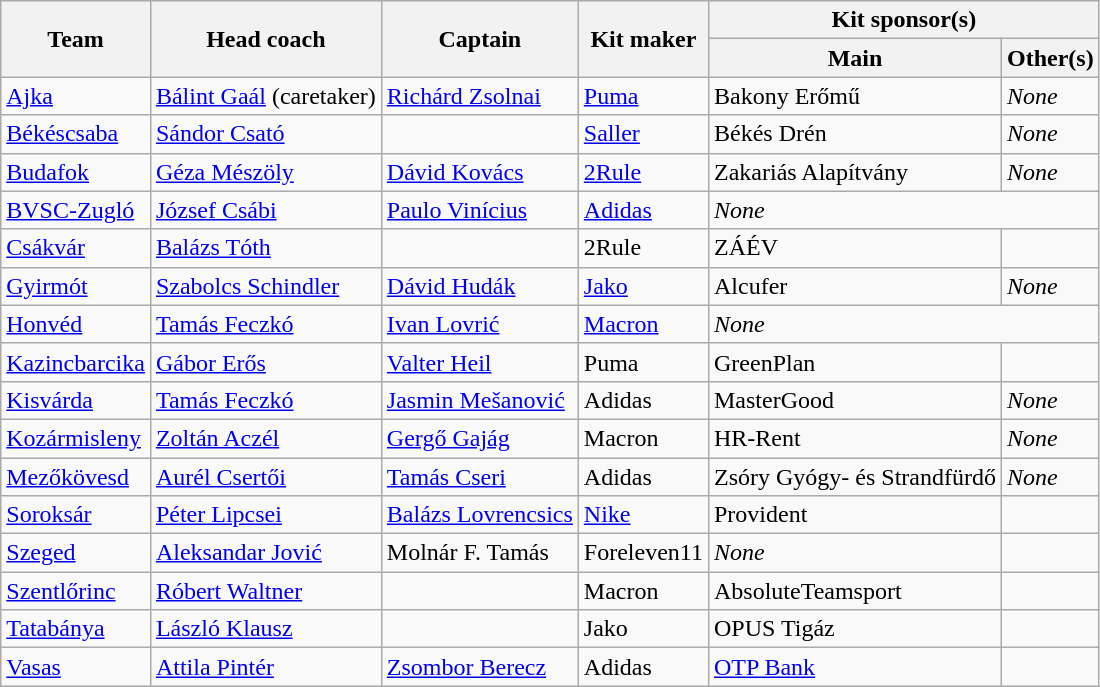<table class="wikitable sortable">
<tr>
<th rowspan="2">Team</th>
<th rowspan="2">Head coach</th>
<th rowspan="2">Captain</th>
<th rowspan="2">Kit maker</th>
<th colspan="2">Kit sponsor(s)</th>
</tr>
<tr>
<th>Main</th>
<th>Other(s)</th>
</tr>
<tr>
<td><a href='#'>Ajka</a></td>
<td> <a href='#'>Bálint Gaál</a> (caretaker)</td>
<td> <a href='#'>Richárd Zsolnai</a></td>
<td><a href='#'>Puma</a></td>
<td>Bakony Erőmű</td>
<td><em>None</em></td>
</tr>
<tr>
<td><a href='#'>Békéscsaba</a></td>
<td> <a href='#'>Sándor Csató</a></td>
<td></td>
<td><a href='#'>Saller</a></td>
<td>Békés Drén</td>
<td><em>None</em></td>
</tr>
<tr>
<td><a href='#'>Budafok</a></td>
<td> <a href='#'>Géza Mészöly</a></td>
<td> <a href='#'>Dávid Kovács</a></td>
<td><a href='#'>2Rule</a></td>
<td>Zakariás Alapítvány</td>
<td><em>None</em></td>
</tr>
<tr>
<td><a href='#'>BVSC-Zugló</a></td>
<td> <a href='#'>József Csábi</a></td>
<td> <a href='#'>Paulo Vinícius</a></td>
<td><a href='#'>Adidas</a></td>
<td colspan="2"><em>None</em></td>
</tr>
<tr>
<td><a href='#'>Csákvár</a></td>
<td> <a href='#'>Balázs Tóth</a></td>
<td></td>
<td>2Rule</td>
<td>ZÁÉV</td>
<td></td>
</tr>
<tr>
<td><a href='#'>Gyirmót</a></td>
<td> <a href='#'>Szabolcs Schindler</a></td>
<td> <a href='#'>Dávid Hudák</a></td>
<td><a href='#'>Jako</a></td>
<td>Alcufer</td>
<td><em>None</em></td>
</tr>
<tr>
<td><a href='#'>Honvéd</a></td>
<td> <a href='#'>Tamás Feczkó</a></td>
<td> <a href='#'>Ivan Lovrić</a></td>
<td><a href='#'>Macron</a></td>
<td colspan="2"><em>None</em></td>
</tr>
<tr>
<td><a href='#'>Kazincbarcika</a></td>
<td> <a href='#'>Gábor Erős</a></td>
<td> <a href='#'>Valter Heil</a></td>
<td>Puma</td>
<td>GreenPlan</td>
<td></td>
</tr>
<tr>
<td><a href='#'>Kisvárda</a></td>
<td> <a href='#'>Tamás Feczkó</a></td>
<td> <a href='#'>Jasmin Mešanović</a></td>
<td>Adidas</td>
<td>MasterGood</td>
<td><em>None</em></td>
</tr>
<tr>
<td><a href='#'>Kozármisleny</a></td>
<td> <a href='#'>Zoltán Aczél</a></td>
<td> <a href='#'>Gergő Gajág</a></td>
<td>Macron</td>
<td>HR-Rent</td>
<td><em>None</em></td>
</tr>
<tr>
<td><a href='#'>Mezőkövesd</a></td>
<td> <a href='#'>Aurél Csertői</a></td>
<td> <a href='#'>Tamás Cseri</a></td>
<td>Adidas</td>
<td>Zsóry Gyógy- és Strandfürdő</td>
<td><em>None</em></td>
</tr>
<tr>
<td><a href='#'>Soroksár</a></td>
<td> <a href='#'>Péter Lipcsei</a></td>
<td> <a href='#'>Balázs Lovrencsics</a></td>
<td><a href='#'>Nike</a></td>
<td>Provident</td>
<td></td>
</tr>
<tr>
<td><a href='#'>Szeged</a></td>
<td> <a href='#'>Aleksandar Jović</a></td>
<td> Molnár F. Tamás</td>
<td>Foreleven11</td>
<td><em>None</em></td>
<td></td>
</tr>
<tr>
<td><a href='#'>Szentlőrinc</a></td>
<td> <a href='#'>Róbert Waltner</a></td>
<td></td>
<td>Macron</td>
<td>AbsoluteTeamsport</td>
</tr>
<tr>
<td><a href='#'>Tatabánya</a></td>
<td> <a href='#'>László Klausz</a></td>
<td></td>
<td>Jako</td>
<td>OPUS Tigáz</td>
<td></td>
</tr>
<tr>
<td><a href='#'>Vasas</a></td>
<td> <a href='#'>Attila Pintér</a></td>
<td> <a href='#'>Zsombor Berecz</a></td>
<td>Adidas</td>
<td><a href='#'>OTP Bank</a></td>
<td></td>
</tr>
</table>
